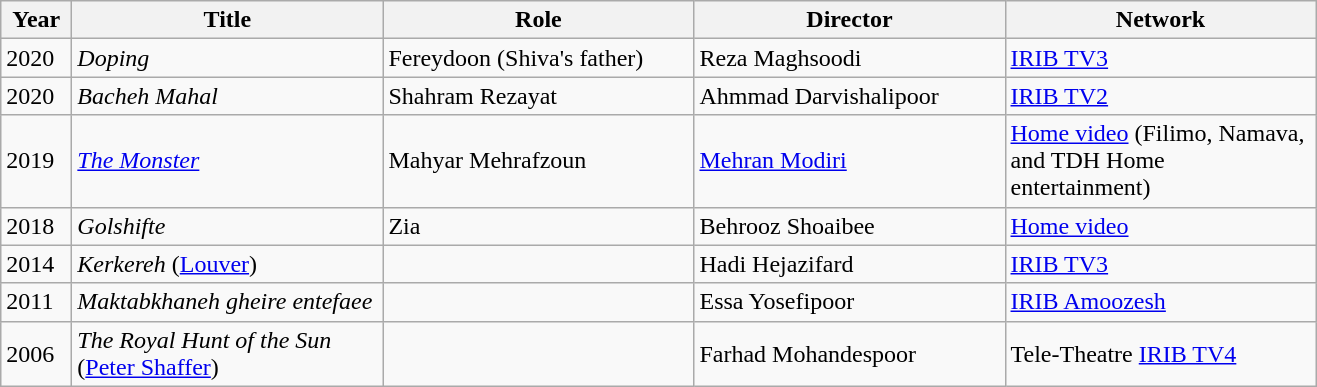<table class="wikitable">
<tr>
<th rowspan="1" style="width:40px;">Year</th>
<th rowspan="1" style="width:200px;">Title</th>
<th rowspan="1" style="width:200px;">Role</th>
<th rowspan="1" style="width:200px;">Director</th>
<th rowspan="1" style="width:200px;">Network</th>
</tr>
<tr>
<td>2020</td>
<td><em>Doping</em></td>
<td>Fereydoon (Shiva's father)</td>
<td>Reza Maghsoodi</td>
<td><a href='#'>IRIB TV3</a></td>
</tr>
<tr>
<td>2020</td>
<td><em>Bacheh Mahal</em></td>
<td>Shahram Rezayat</td>
<td>Ahmmad Darvishalipoor</td>
<td><a href='#'>IRIB TV2</a></td>
</tr>
<tr>
<td>2019</td>
<td><em><a href='#'>The Monster</a></em></td>
<td>Mahyar Mehrafzoun</td>
<td><a href='#'>Mehran Modiri</a></td>
<td><a href='#'>Home video</a> (Filimo, Namava, and TDH Home entertainment)</td>
</tr>
<tr>
<td>2018</td>
<td><em>Golshifte</em></td>
<td>Zia</td>
<td>Behrooz Shoaibee</td>
<td><a href='#'>Home video</a></td>
</tr>
<tr>
<td>2014</td>
<td><em>Kerkereh</em> (<a href='#'>Louver</a>)</td>
<td></td>
<td>Hadi Hejazifard</td>
<td><a href='#'>IRIB TV3</a></td>
</tr>
<tr>
<td>2011</td>
<td><em>Maktabkhaneh gheire entefaee</em></td>
<td></td>
<td>Essa Yosefipoor</td>
<td><a href='#'>IRIB Amoozesh</a></td>
</tr>
<tr>
<td>2006</td>
<td><em>The Royal Hunt of the Sun</em> (<a href='#'>Peter Shaffer</a>)</td>
<td></td>
<td>Farhad Mohandespoor</td>
<td>Tele-Theatre <a href='#'>IRIB TV4</a></td>
</tr>
</table>
